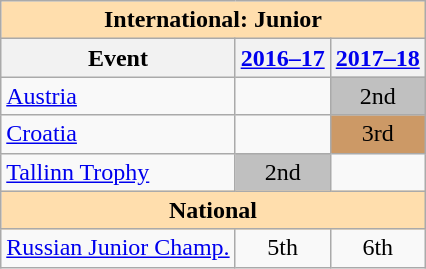<table class="wikitable" style="text-align:center">
<tr>
<th style="background-color: #ffdead; " colspan=3 align=center>International: Junior</th>
</tr>
<tr>
<th>Event</th>
<th><a href='#'>2016–17</a></th>
<th><a href='#'>2017–18</a></th>
</tr>
<tr>
<td align=left> <a href='#'>Austria</a></td>
<td></td>
<td bgcolor=silver>2nd</td>
</tr>
<tr>
<td align=left> <a href='#'>Croatia</a></td>
<td></td>
<td bgcolor=cc9966>3rd</td>
</tr>
<tr>
<td align=left><a href='#'>Tallinn Trophy</a></td>
<td bgcolor=silver>2nd</td>
<td></td>
</tr>
<tr>
<th style="background-color: #ffdead; " colspan=3 align=center>National</th>
</tr>
<tr>
<td align=left><a href='#'>Russian Junior Champ.</a></td>
<td>5th</td>
<td>6th</td>
</tr>
</table>
